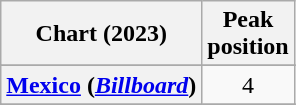<table class="wikitable sortable plainrowheaders" style="text-align:center">
<tr>
<th scope="col">Chart (2023)</th>
<th scope="col">Peak<br>position</th>
</tr>
<tr>
</tr>
<tr>
<th scope="row"><a href='#'>Mexico</a> (<a href='#'><em>Billboard</em></a>)</th>
<td>4</td>
</tr>
<tr>
</tr>
<tr>
</tr>
</table>
